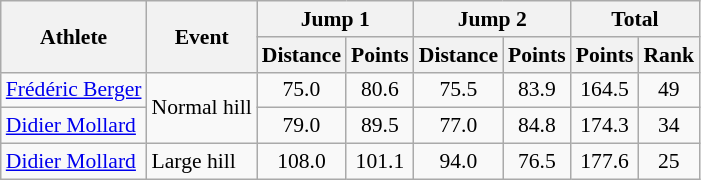<table class="wikitable" style="font-size:90%">
<tr>
<th rowspan="2">Athlete</th>
<th rowspan="2">Event</th>
<th colspan="2">Jump 1</th>
<th colspan="2">Jump 2</th>
<th colspan="2">Total</th>
</tr>
<tr>
<th>Distance</th>
<th>Points</th>
<th>Distance</th>
<th>Points</th>
<th>Points</th>
<th>Rank</th>
</tr>
<tr>
<td><a href='#'>Frédéric Berger</a></td>
<td rowspan="2">Normal hill</td>
<td align="center">75.0</td>
<td align="center">80.6</td>
<td align="center">75.5</td>
<td align="center">83.9</td>
<td align="center">164.5</td>
<td align="center">49</td>
</tr>
<tr>
<td><a href='#'>Didier Mollard</a></td>
<td align="center">79.0</td>
<td align="center">89.5</td>
<td align="center">77.0</td>
<td align="center">84.8</td>
<td align="center">174.3</td>
<td align="center">34</td>
</tr>
<tr>
<td><a href='#'>Didier Mollard</a></td>
<td>Large hill</td>
<td align="center">108.0</td>
<td align="center">101.1</td>
<td align="center">94.0</td>
<td align="center">76.5</td>
<td align="center">177.6</td>
<td align="center">25</td>
</tr>
</table>
